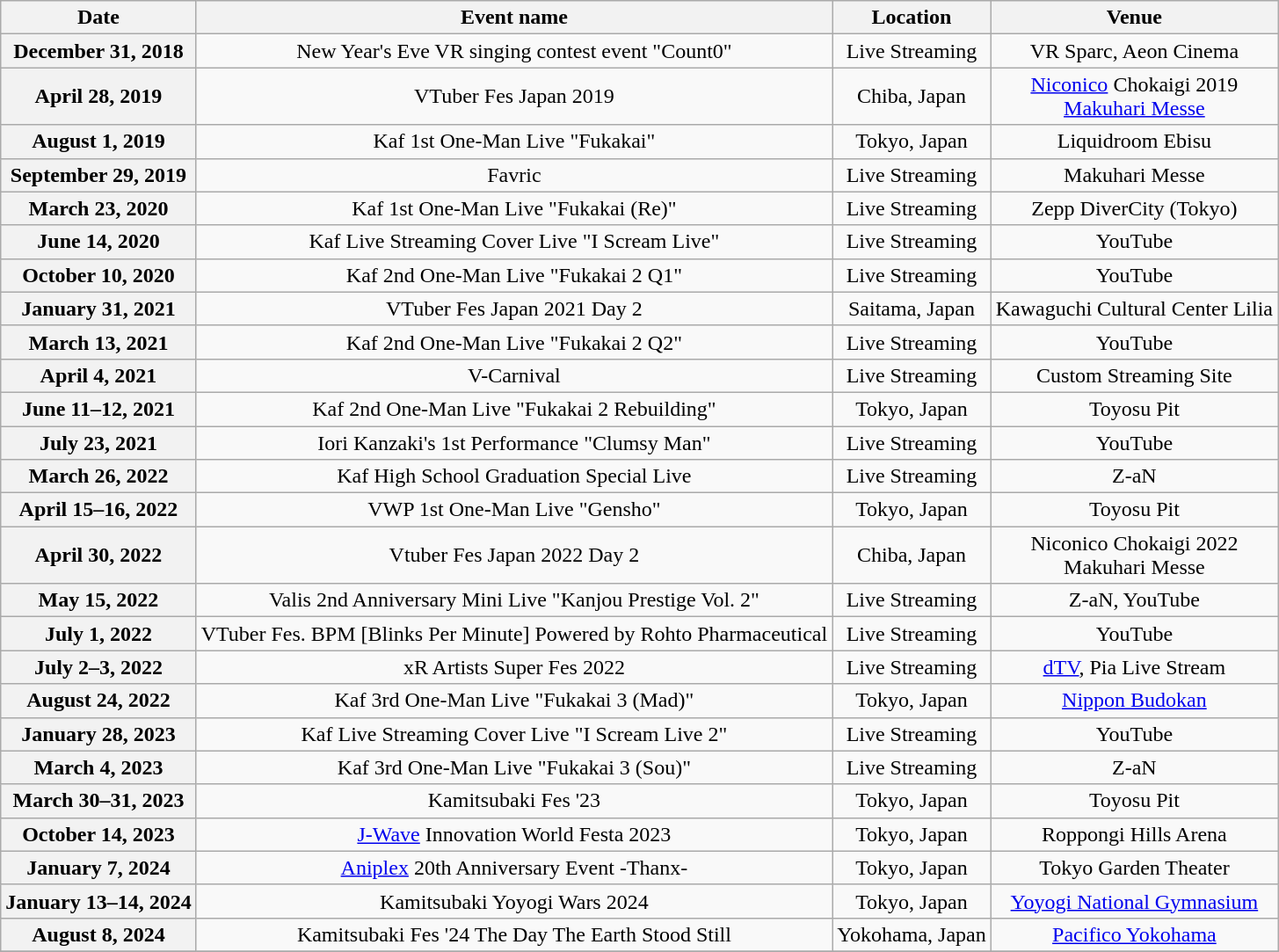<table class="wikitable plainrowheaders" style="text-align:center;">
<tr>
<th>Date</th>
<th>Event name</th>
<th>Location</th>
<th>Venue</th>
</tr>
<tr>
<th>December 31, 2018</th>
<td>New Year's Eve VR singing contest event "Count0"</td>
<td>Live Streaming</td>
<td>VR Sparc, Aeon Cinema</td>
</tr>
<tr>
<th>April 28, 2019</th>
<td>VTuber Fes Japan 2019</td>
<td>Chiba, Japan</td>
<td><a href='#'>Niconico</a> Chokaigi 2019<br><a href='#'>Makuhari Messe</a></td>
</tr>
<tr>
<th>August 1, 2019</th>
<td>Kaf 1st One-Man Live "Fukakai"</td>
<td>Tokyo, Japan</td>
<td>Liquidroom Ebisu</td>
</tr>
<tr>
<th>September 29, 2019</th>
<td>Favric</td>
<td>Live Streaming</td>
<td>Makuhari Messe</td>
</tr>
<tr>
<th>March 23, 2020</th>
<td>Kaf 1st One-Man Live "Fukakai (Re)"</td>
<td>Live Streaming</td>
<td>Zepp DiverCity (Tokyo)</td>
</tr>
<tr>
<th>June 14, 2020</th>
<td>Kaf Live Streaming Cover Live "I Scream Live"</td>
<td>Live Streaming</td>
<td>YouTube</td>
</tr>
<tr>
<th>October 10, 2020</th>
<td>Kaf 2nd One-Man Live "Fukakai 2 Q1"</td>
<td>Live Streaming</td>
<td>YouTube</td>
</tr>
<tr>
<th>January 31, 2021</th>
<td>VTuber Fes Japan 2021 Day 2</td>
<td>Saitama, Japan</td>
<td>Kawaguchi Cultural Center Lilia</td>
</tr>
<tr>
<th>March 13, 2021</th>
<td>Kaf 2nd One-Man Live "Fukakai 2 Q2"</td>
<td>Live Streaming</td>
<td>YouTube</td>
</tr>
<tr>
<th>April 4, 2021</th>
<td>V-Carnival</td>
<td>Live Streaming</td>
<td>Custom Streaming Site</td>
</tr>
<tr>
<th>June 11–12, 2021</th>
<td>Kaf 2nd One-Man Live "Fukakai 2 Rebuilding"</td>
<td>Tokyo, Japan</td>
<td>Toyosu Pit</td>
</tr>
<tr>
<th>July 23, 2021</th>
<td>Iori Kanzaki's 1st Performance "Clumsy Man"</td>
<td>Live Streaming</td>
<td>YouTube</td>
</tr>
<tr>
<th>March 26, 2022</th>
<td>Kaf High School Graduation Special Live</td>
<td>Live Streaming</td>
<td>Z-aN</td>
</tr>
<tr>
<th>April 15–16, 2022</th>
<td>VWP 1st One-Man Live "Gensho"</td>
<td>Tokyo, Japan</td>
<td>Toyosu Pit</td>
</tr>
<tr>
<th>April 30, 2022</th>
<td>Vtuber Fes Japan 2022 Day 2</td>
<td>Chiba, Japan</td>
<td>Niconico Chokaigi 2022<br> Makuhari Messe</td>
</tr>
<tr>
<th>May 15, 2022</th>
<td>Valis 2nd Anniversary Mini Live "Kanjou Prestige Vol. 2"</td>
<td>Live Streaming</td>
<td>Z-aN, YouTube</td>
</tr>
<tr>
<th>July 1, 2022</th>
<td>VTuber Fes. BPM [Blinks Per Minute] Powered by Rohto Pharmaceutical</td>
<td>Live Streaming</td>
<td>YouTube</td>
</tr>
<tr>
<th>July 2–3, 2022</th>
<td>xR Artists Super Fes 2022</td>
<td>Live Streaming</td>
<td><a href='#'>dTV</a>, Pia Live Stream</td>
</tr>
<tr>
<th>August 24, 2022</th>
<td>Kaf 3rd One-Man Live "Fukakai 3 (Mad)"</td>
<td>Tokyo, Japan</td>
<td><a href='#'>Nippon Budokan</a></td>
</tr>
<tr>
<th>January 28, 2023</th>
<td>Kaf Live Streaming Cover Live "I Scream Live 2"</td>
<td>Live Streaming</td>
<td>YouTube</td>
</tr>
<tr>
<th>March 4, 2023</th>
<td>Kaf 3rd One-Man Live "Fukakai 3 (Sou)"</td>
<td>Live Streaming</td>
<td>Z-aN</td>
</tr>
<tr>
<th>March 30–31, 2023</th>
<td>Kamitsubaki Fes '23</td>
<td>Tokyo, Japan</td>
<td>Toyosu Pit</td>
</tr>
<tr>
<th>October 14, 2023</th>
<td><a href='#'>J-Wave</a> Innovation World Festa 2023</td>
<td>Tokyo, Japan</td>
<td>Roppongi Hills Arena</td>
</tr>
<tr>
<th>January 7, 2024</th>
<td><a href='#'>Aniplex</a> 20th Anniversary Event -Thanx-</td>
<td>Tokyo, Japan</td>
<td>Tokyo Garden Theater</td>
</tr>
<tr>
<th>January 13–14, 2024</th>
<td>Kamitsubaki Yoyogi Wars 2024</td>
<td>Tokyo, Japan</td>
<td><a href='#'>Yoyogi National Gymnasium</a></td>
</tr>
<tr>
<th>August 8, 2024</th>
<td>Kamitsubaki Fes '24 The Day The Earth Stood Still</td>
<td>Yokohama, Japan</td>
<td><a href='#'>Pacifico Yokohama</a></td>
</tr>
<tr>
</tr>
</table>
